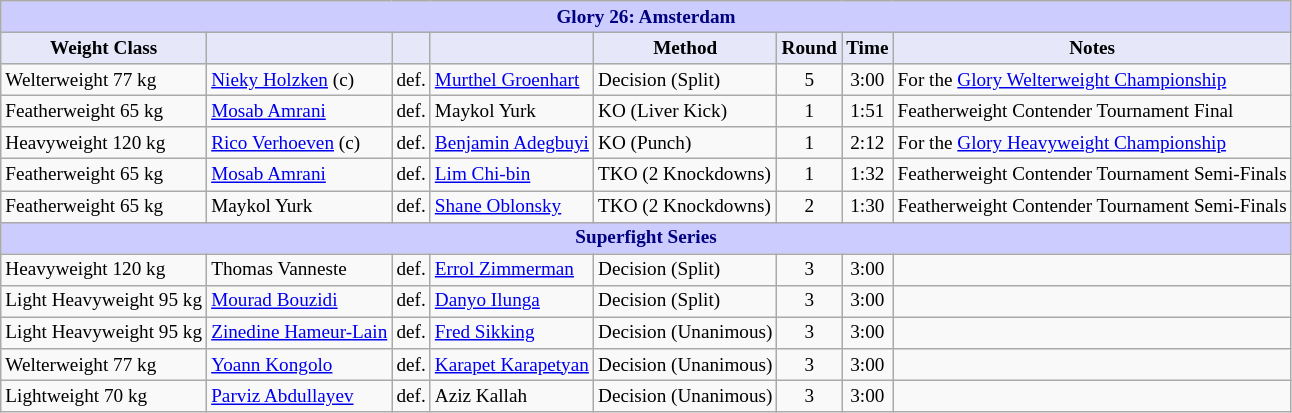<table class="wikitable" style="font-size: 80%;">
<tr>
<th colspan="8" style="background-color: #ccf; color: #000080; text-align: center;"><strong>Glory 26: Amsterdam</strong></th>
</tr>
<tr>
<th colspan="1" style="background-color: #E6E8FA; color: #000000; text-align: center;">Weight Class</th>
<th colspan="1" style="background-color: #E6E8FA; color: #000000; text-align: center;"></th>
<th colspan="1" style="background-color: #E6E8FA; color: #000000; text-align: center;"></th>
<th colspan="1" style="background-color: #E6E8FA; color: #000000; text-align: center;"></th>
<th colspan="1" style="background-color: #E6E8FA; color: #000000; text-align: center;">Method</th>
<th colspan="1" style="background-color: #E6E8FA; color: #000000; text-align: center;">Round</th>
<th colspan="1" style="background-color: #E6E8FA; color: #000000; text-align: center;">Time</th>
<th colspan="1" style="background-color: #E6E8FA; color: #000000; text-align: center;">Notes</th>
</tr>
<tr>
<td>Welterweight 77 kg</td>
<td> <a href='#'>Nieky Holzken</a> (c)</td>
<td align=center>def.</td>
<td> <a href='#'>Murthel Groenhart</a></td>
<td>Decision (Split)</td>
<td align=center>5</td>
<td align=center>3:00</td>
<td>For the <a href='#'>Glory Welterweight Championship</a></td>
</tr>
<tr>
<td>Featherweight 65 kg</td>
<td> <a href='#'>Mosab Amrani</a></td>
<td align=center>def.</td>
<td> Maykol Yurk</td>
<td>KO (Liver Kick)</td>
<td align=center>1</td>
<td align=center>1:51</td>
<td>Featherweight Contender Tournament Final</td>
</tr>
<tr>
<td>Heavyweight 120 kg</td>
<td> <a href='#'>Rico Verhoeven</a> (c)</td>
<td align=center>def.</td>
<td> <a href='#'>Benjamin Adegbuyi</a></td>
<td>KO (Punch)</td>
<td align=center>1</td>
<td align=center>2:12</td>
<td>For the <a href='#'>Glory Heavyweight Championship</a></td>
</tr>
<tr>
<td>Featherweight 65 kg</td>
<td> <a href='#'>Mosab Amrani</a></td>
<td align=center>def.</td>
<td> <a href='#'>Lim Chi-bin</a></td>
<td>TKO (2 Knockdowns)</td>
<td align=center>1</td>
<td align=center>1:32</td>
<td>Featherweight Contender Tournament Semi-Finals</td>
</tr>
<tr>
<td>Featherweight 65 kg</td>
<td> Maykol Yurk</td>
<td align=center>def.</td>
<td> <a href='#'>Shane Oblonsky</a></td>
<td>TKO (2 Knockdowns)</td>
<td align=center>2</td>
<td align=center>1:30</td>
<td>Featherweight Contender Tournament Semi-Finals</td>
</tr>
<tr>
<th colspan="8" style="background-color: #ccf; color: #000080; text-align: center;"><strong>Superfight Series</strong></th>
</tr>
<tr>
<td>Heavyweight 120 kg</td>
<td> Thomas Vanneste</td>
<td align=center>def.</td>
<td> <a href='#'>Errol Zimmerman</a></td>
<td>Decision (Split)</td>
<td align=center>3</td>
<td align=center>3:00</td>
<td></td>
</tr>
<tr>
<td>Light Heavyweight 95 kg</td>
<td> <a href='#'>Mourad Bouzidi</a></td>
<td align=center>def.</td>
<td> <a href='#'>Danyo Ilunga</a></td>
<td>Decision (Split)</td>
<td align=center>3</td>
<td align=center>3:00</td>
<td></td>
</tr>
<tr>
<td>Light Heavyweight 95 kg</td>
<td> <a href='#'>Zinedine Hameur-Lain</a></td>
<td align=center>def.</td>
<td> <a href='#'>Fred Sikking</a></td>
<td>Decision (Unanimous)</td>
<td align=center>3</td>
<td align=center>3:00</td>
<td></td>
</tr>
<tr>
<td>Welterweight 77 kg</td>
<td> <a href='#'>Yoann Kongolo</a></td>
<td align=center>def.</td>
<td> <a href='#'>Karapet Karapetyan</a></td>
<td>Decision (Unanimous)</td>
<td align=center>3</td>
<td align=center>3:00</td>
<td></td>
</tr>
<tr>
<td>Lightweight 70 kg</td>
<td> <a href='#'>Parviz Abdullayev</a></td>
<td align=center>def.</td>
<td> Aziz Kallah</td>
<td>Decision (Unanimous)</td>
<td align=center>3</td>
<td align=center>3:00</td>
<td></td>
</tr>
</table>
